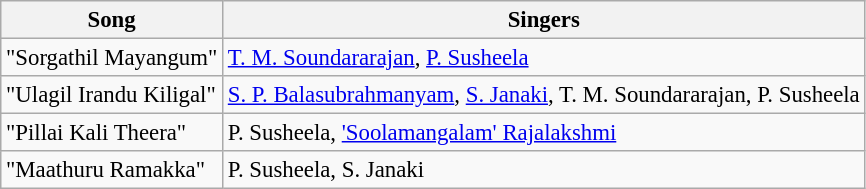<table class="wikitable" style="font-size:95%;">
<tr>
<th>Song</th>
<th>Singers</th>
</tr>
<tr>
<td>"Sorgathil Mayangum"</td>
<td><a href='#'>T. M. Soundararajan</a>, <a href='#'>P. Susheela</a></td>
</tr>
<tr>
<td>"Ulagil Irandu Kiligal"</td>
<td><a href='#'>S. P. Balasubrahmanyam</a>, <a href='#'>S. Janaki</a>, T. M. Soundararajan, P. Susheela</td>
</tr>
<tr>
<td>"Pillai Kali Theera"</td>
<td>P. Susheela, <a href='#'>'Soolamangalam' Rajalakshmi</a></td>
</tr>
<tr>
<td>"Maathuru Ramakka"</td>
<td>P. Susheela, S. Janaki</td>
</tr>
</table>
